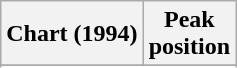<table class="wikitable sortable plainrowheaders" style="text-align:center">
<tr>
<th>Chart (1994)</th>
<th>Peak<br>position</th>
</tr>
<tr>
</tr>
<tr>
</tr>
<tr>
</tr>
<tr>
</tr>
<tr>
</tr>
<tr>
</tr>
<tr>
</tr>
<tr>
</tr>
<tr>
</tr>
<tr>
</tr>
</table>
